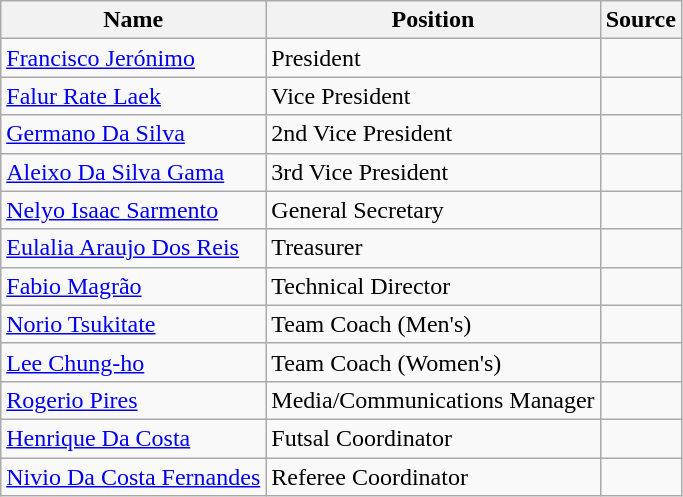<table class="wikitable">
<tr>
<th>Name</th>
<th>Position</th>
<th>Source</th>
</tr>
<tr>
<td> <a href='#'>Francisco Jerónimo</a></td>
<td>President</td>
<td></td>
</tr>
<tr>
<td> <a href='#'>Falur Rate Laek</a></td>
<td>Vice President</td>
<td></td>
</tr>
<tr>
<td><a href='#'>Germano Da Silva</a></td>
<td>2nd Vice President</td>
<td></td>
</tr>
<tr>
<td><a href='#'>Aleixo Da Silva Gama</a></td>
<td>3rd Vice President</td>
<td></td>
</tr>
<tr>
<td> <a href='#'>Nelyo Isaac Sarmento</a></td>
<td>General Secretary</td>
<td></td>
</tr>
<tr>
<td><a href='#'>Eulalia Araujo Dos Reis</a></td>
<td>Treasurer</td>
<td></td>
</tr>
<tr>
<td> <a href='#'>Fabio Magrão</a></td>
<td>Technical Director</td>
<td></td>
</tr>
<tr>
<td> <a href='#'>Norio Tsukitate</a></td>
<td>Team Coach (Men's)</td>
<td></td>
</tr>
<tr>
<td> <a href='#'>Lee Chung-ho</a></td>
<td>Team Coach (Women's)</td>
<td></td>
</tr>
<tr>
<td> <a href='#'>Rogerio Pires</a></td>
<td>Media/Communications Manager</td>
<td></td>
</tr>
<tr>
<td><a href='#'>Henrique Da Costa</a></td>
<td>Futsal Coordinator</td>
<td></td>
</tr>
<tr>
<td> <a href='#'>Nivio Da Costa Fernandes</a></td>
<td>Referee Coordinator</td>
<td></td>
</tr>
</table>
